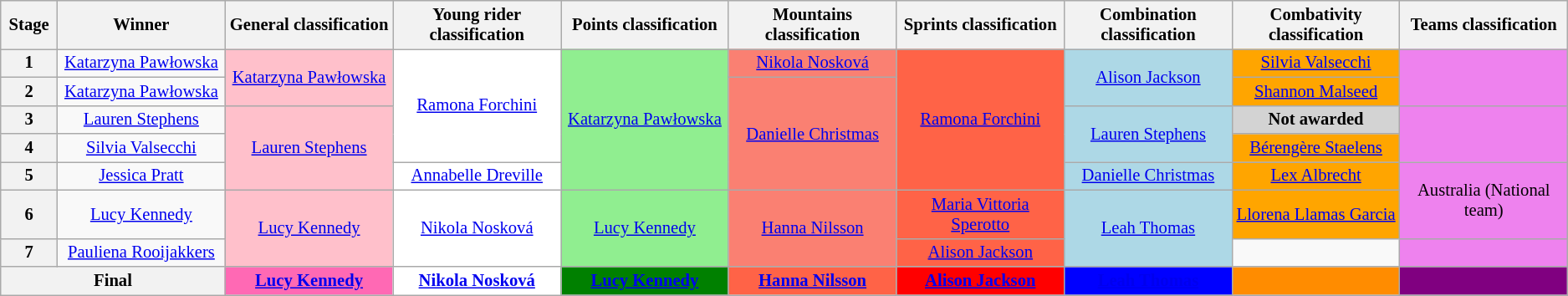<table class="wikitable" style="text-align: center; font-size:86%;">
<tr style="background-color: #efefef;">
<th width="1%">Stage</th>
<th width="7%">Winner</th>
<th width="7%">General classification<br></th>
<th width="7%">Young rider classification<br></th>
<th width="7%">Points classification<br></th>
<th width="7%">Mountains classification<br></th>
<th width="7%">Sprints classification<br></th>
<th width="7%">Combination classification<br></th>
<th width="7%">Combativity classification<br></th>
<th width="7%">Teams classification<br></th>
</tr>
<tr>
<th>1</th>
<td><a href='#'>Katarzyna Pawłowska</a></td>
<td style="background:pink;" rowspan=2><a href='#'>Katarzyna Pawłowska</a></td>
<td style="background:white;" rowspan=4><a href='#'>Ramona Forchini</a></td>
<td style="background:lightgreen;" rowspan=5><a href='#'>Katarzyna Pawłowska</a></td>
<td style="background:salmon;"><a href='#'>Nikola Nosková</a></td>
<td style="background:tomato;" rowspan=5><a href='#'>Ramona Forchini</a></td>
<td style="background:lightblue;" rowspan=2><a href='#'>Alison Jackson</a></td>
<td style="background:orange;" rowspan=1><a href='#'>Silvia Valsecchi</a></td>
<td style="background:violet;" rowspan=2></td>
</tr>
<tr>
<th>2</th>
<td><a href='#'>Katarzyna Pawłowska</a></td>
<td style="background:salmon;" rowspan=4><a href='#'>Danielle Christmas</a></td>
<td style="background:orange;" rowspan=1><a href='#'>Shannon Malseed</a></td>
</tr>
<tr>
<th>3</th>
<td><a href='#'>Lauren Stephens</a></td>
<td style="background:pink;" rowspan=3><a href='#'>Lauren Stephens</a></td>
<td style="background:lightblue;" rowspan=2><a href='#'>Lauren Stephens</a></td>
<td style="background:lightgrey;" rowspan=1><strong>Not awarded</strong></td>
<td style="background:violet;" rowspan=2></td>
</tr>
<tr>
<th>4</th>
<td><a href='#'>Silvia Valsecchi</a></td>
<td style="background:orange;" rowspan=1><a href='#'>Bérengère Staelens</a></td>
</tr>
<tr>
<th>5</th>
<td><a href='#'>Jessica Pratt</a></td>
<td style="background:white;" rowspan=1><a href='#'>Annabelle Dreville</a></td>
<td style="background:lightblue;" rowspan=1><a href='#'>Danielle Christmas</a></td>
<td style="background:orange;" rowspan=1><a href='#'>Lex Albrecht</a></td>
<td style="background:violet;" rowspan=2>Australia (National team)</td>
</tr>
<tr>
<th>6</th>
<td><a href='#'>Lucy Kennedy</a></td>
<td style="background:pink;" rowspan=2><a href='#'>Lucy Kennedy</a></td>
<td style="background:white;" rowspan=2><a href='#'>Nikola Nosková</a></td>
<td style="background:lightgreen;" rowspan=2><a href='#'>Lucy Kennedy</a></td>
<td style="background:salmon;"  rowspan=2><a href='#'>Hanna Nilsson</a></td>
<td style="background:tomato;" rowspan=1><a href='#'>Maria Vittoria Sperotto</a></td>
<td style="background:lightblue;" rowspan=2><a href='#'>Leah Thomas</a></td>
<td style="background:orange;" rowspan=1><a href='#'>Llorena Llamas Garcia</a></td>
</tr>
<tr>
<th>7</th>
<td><a href='#'>Pauliena Rooijakkers</a></td>
<td style="background:tomato;" rowspan=1><a href='#'>Alison Jackson</a></td>
<td></td>
<td style="background:violet;" rowspan=1></td>
</tr>
<tr>
<th colspan=2><strong>Final</strong></th>
<th style="background:HotPink;"><a href='#'>Lucy Kennedy</a></th>
<th style="background:white;"><a href='#'>Nikola Nosková</a></th>
<th style="background:green;"><a href='#'>Lucy Kennedy</a></th>
<th style="background:tomato;"><a href='#'>Hanna Nilsson</a></th>
<th style="background:red;"><a href='#'>Alison Jackson</a></th>
<th style="background:blue;"><a href='#'>Leah Thomas</a></th>
<th style="background:DarkOrange;"></th>
<th style="background:purple;"></th>
</tr>
</table>
